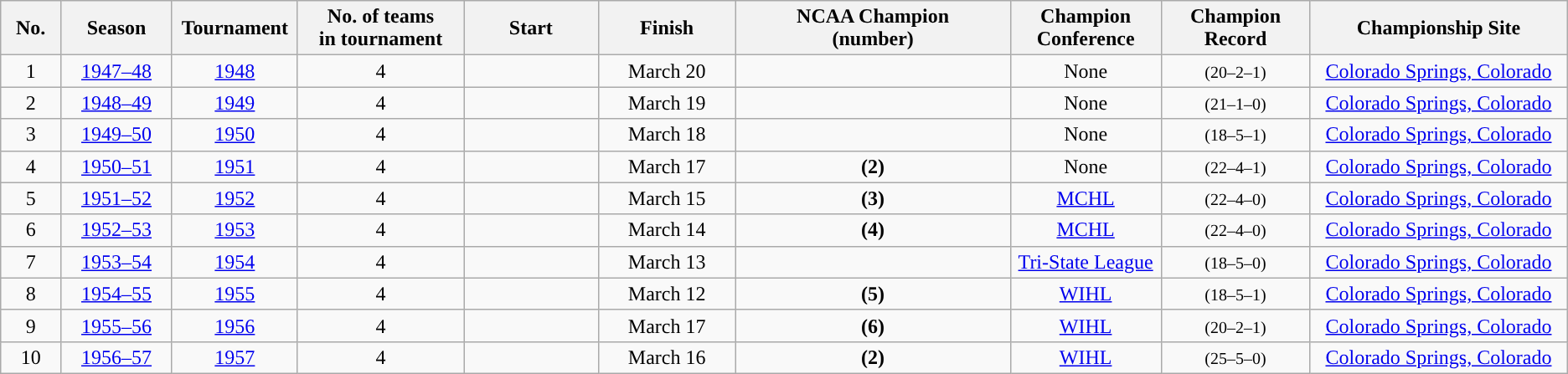<table class="wikitable">
<tr>
<th style="width:3em">No.</th>
<th style="width:6em">Season</th>
<th style="width:6em">Tournament</th>
<th style="width:9em">No. of teams<br>in tournament</th>
<th style="width:8em">Start</th>
<th style="width:8em">Finish</th>
<th style="width:17em">NCAA Champion<br>(number)</th>
<th style="width:8em">Champion<br>Conference</th>
<th style="width:8em">Champion<br>Record</th>
<th style="width:15em">Championship Site</th>
</tr>
<tr style="text-align:center;">
<td>1</td>
<td><a href='#'>1947–48</a></td>
<td><a href='#'>1948</a></td>
<td>4</td>
<td></td>
<td>March 20</td>
<td><strong><a href='#'></a></strong></td>
<td>None</td>
<td><small>(20–2–1)</small></td>
<td><a href='#'>Colorado Springs, Colorado</a></td>
</tr>
<tr style="text-align:center;">
<td>2</td>
<td><a href='#'>1948–49</a></td>
<td><a href='#'>1949</a></td>
<td>4</td>
<td></td>
<td>March 19</td>
<td><strong><a href='#'></a></strong></td>
<td>None</td>
<td><small>(21–1–0)</small></td>
<td><a href='#'>Colorado Springs, Colorado</a></td>
</tr>
<tr style="text-align:center;">
<td>3</td>
<td><a href='#'>1949–50</a></td>
<td><a href='#'>1950</a></td>
<td>4</td>
<td></td>
<td>March 18</td>
<td><strong><a href='#'></a></strong></td>
<td>None</td>
<td><small>(18–5–1)</small></td>
<td><a href='#'>Colorado Springs, Colorado</a></td>
</tr>
<tr style="text-align:center;">
<td>4</td>
<td><a href='#'>1950–51</a></td>
<td><a href='#'>1951</a></td>
<td>4</td>
<td></td>
<td>March 17</td>
<td><strong><a href='#'></a> (2)</strong></td>
<td>None</td>
<td><small>(22–4–1)</small></td>
<td><a href='#'>Colorado Springs, Colorado</a></td>
</tr>
<tr style="text-align:center;">
<td>5</td>
<td><a href='#'>1951–52</a></td>
<td><a href='#'>1952</a></td>
<td>4</td>
<td></td>
<td>March 15</td>
<td><strong><a href='#'></a> (3)</strong></td>
<td><a href='#'>MCHL</a></td>
<td><small>(22–4–0)</small></td>
<td><a href='#'>Colorado Springs, Colorado</a></td>
</tr>
<tr style="text-align:center;">
<td>6</td>
<td><a href='#'>1952–53</a></td>
<td><a href='#'>1953</a></td>
<td>4</td>
<td></td>
<td>March 14</td>
<td><strong><a href='#'></a> (4)</strong></td>
<td><a href='#'>MCHL</a></td>
<td><small>(22–4–0)</small></td>
<td><a href='#'>Colorado Springs, Colorado</a></td>
</tr>
<tr style="text-align:center;">
<td>7</td>
<td><a href='#'>1953–54</a></td>
<td><a href='#'>1954</a></td>
<td>4</td>
<td></td>
<td>March 13</td>
<td><strong><a href='#'></a></strong></td>
<td><a href='#'>Tri-State League</a></td>
<td><small>(18–5–0)</small></td>
<td><a href='#'>Colorado Springs, Colorado</a></td>
</tr>
<tr style="text-align:center;">
<td>8</td>
<td><a href='#'>1954–55</a></td>
<td><a href='#'>1955</a></td>
<td>4</td>
<td></td>
<td>March 12</td>
<td><strong><a href='#'></a> (5)</strong></td>
<td><a href='#'>WIHL</a></td>
<td><small>(18–5–1)</small></td>
<td><a href='#'>Colorado Springs, Colorado</a></td>
</tr>
<tr style="text-align:center;">
<td>9</td>
<td><a href='#'>1955–56</a></td>
<td><a href='#'>1956</a></td>
<td>4</td>
<td></td>
<td>March 17</td>
<td><strong><a href='#'></a> (6)</strong></td>
<td><a href='#'>WIHL</a></td>
<td><small>(20–2–1)</small></td>
<td><a href='#'>Colorado Springs, Colorado</a></td>
</tr>
<tr style="text-align:center;">
<td>10</td>
<td><a href='#'>1956–57</a></td>
<td><a href='#'>1957</a></td>
<td>4</td>
<td></td>
<td>March 16</td>
<td><strong><a href='#'></a> (2)</strong></td>
<td><a href='#'>WIHL</a></td>
<td><small>(25–5–0)</small></td>
<td><a href='#'>Colorado Springs, Colorado</a></td>
</tr>
</table>
